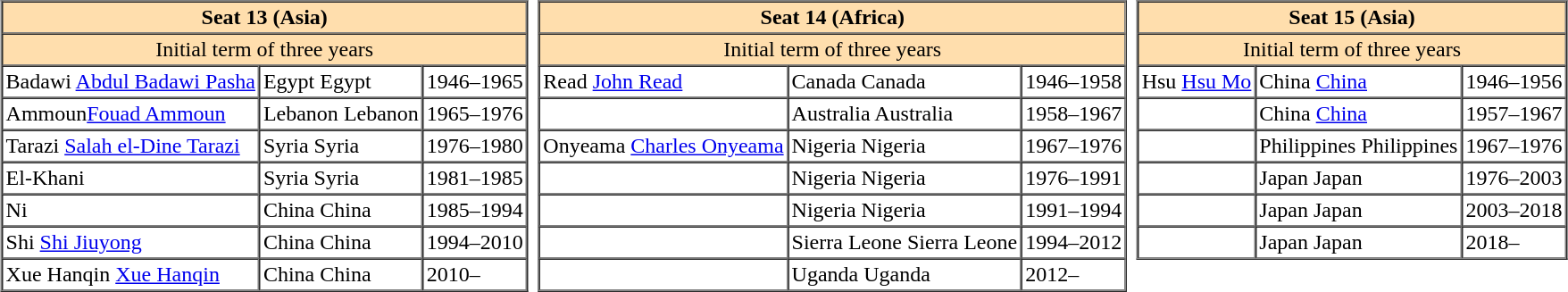<table align=center cellspacing=5>
<tr>
<td valign="top"><br><table border=1 cellspacing=0 cellpadding=2>
<tr>
<th colspan="3" align=center style="background:#ffdead;" width="200">Seat 13 (Asia)</th>
</tr>
<tr>
<td colspan="3" align=center style="background:#ffdead;">Initial term of three years</td>
</tr>
<tr>
<td><span>Badawi</span> <a href='#'>Abdul Badawi Pasha</a></td>
<td><span>Egypt</span> Egypt</td>
<td>1946–1965</td>
</tr>
<tr>
<td><span>Ammoun</span><a href='#'>Fouad Ammoun</a></td>
<td><span>Lebanon</span> Lebanon</td>
<td>1965–1976</td>
</tr>
<tr>
<td><span>Tarazi</span> <a href='#'>Salah el-Dine Tarazi</a></td>
<td><span>Syria</span> Syria</td>
<td>1976–1980</td>
</tr>
<tr>
<td><span>El-Khani</span> </td>
<td><span>Syria</span> Syria</td>
<td>1981–1985</td>
</tr>
<tr>
<td><span>Ni</span> </td>
<td><span>China</span> China</td>
<td>1985–1994</td>
</tr>
<tr>
<td><span>Shi</span> <a href='#'>Shi Jiuyong</a></td>
<td><span>China</span> China</td>
<td>1994–2010</td>
</tr>
<tr>
<td><span>Xue Hanqin</span> <a href='#'>Xue Hanqin</a></td>
<td><span>China</span> China</td>
<td>2010–</td>
</tr>
</table>
</td>
<td valign="top"><br><table border=1 cellspacing=0 cellpadding=2>
<tr>
<th colspan="3" align=center style="background:#ffdead;" width="200">Seat 14 (Africa)</th>
</tr>
<tr>
<td colspan="3" align=center style="background:#ffdead;">Initial term of three years</td>
</tr>
<tr>
<td><span>Read</span> <a href='#'>John Read</a></td>
<td><span>Canada</span> Canada</td>
<td>1946–1958</td>
</tr>
<tr>
<td></td>
<td><span>Australia</span> Australia</td>
<td>1958–1967</td>
</tr>
<tr>
<td><span>Onyeama</span> <a href='#'>Charles Onyeama</a></td>
<td><span>Nigeria</span> Nigeria</td>
<td>1967–1976</td>
</tr>
<tr>
<td></td>
<td><span>Nigeria</span> Nigeria</td>
<td>1976–1991</td>
</tr>
<tr>
<td></td>
<td><span>Nigeria</span> Nigeria</td>
<td>1991–1994</td>
</tr>
<tr>
<td></td>
<td><span>Sierra Leone</span> Sierra Leone</td>
<td>1994–2012</td>
</tr>
<tr>
<td></td>
<td><span>Uganda</span> Uganda</td>
<td>2012–</td>
</tr>
</table>
</td>
<td valign="top"><br><table border=1 cellspacing=0 cellpadding=2>
<tr>
<th colspan="3" align=center style="background:#ffdead;" width="200">Seat 15 (Asia)</th>
</tr>
<tr>
<td colspan="3" align=center style="background:#ffdead;">Initial term of three years</td>
</tr>
<tr>
<td><span>Hsu</span> <a href='#'>Hsu Mo</a></td>
<td><span>China</span> <a href='#'>China</a></td>
<td>1946–1956</td>
</tr>
<tr>
<td></td>
<td><span>China</span> <a href='#'>China</a></td>
<td>1957–1967</td>
</tr>
<tr>
<td></td>
<td><span>Philippines</span> Philippines</td>
<td>1967–1976</td>
</tr>
<tr>
<td></td>
<td><span>Japan</span> Japan</td>
<td>1976–2003</td>
</tr>
<tr>
<td></td>
<td><span>Japan</span> Japan</td>
<td>2003–2018</td>
</tr>
<tr>
<td></td>
<td><span>Japan</span> Japan</td>
<td>2018–</td>
</tr>
</table>
</td>
</tr>
</table>
